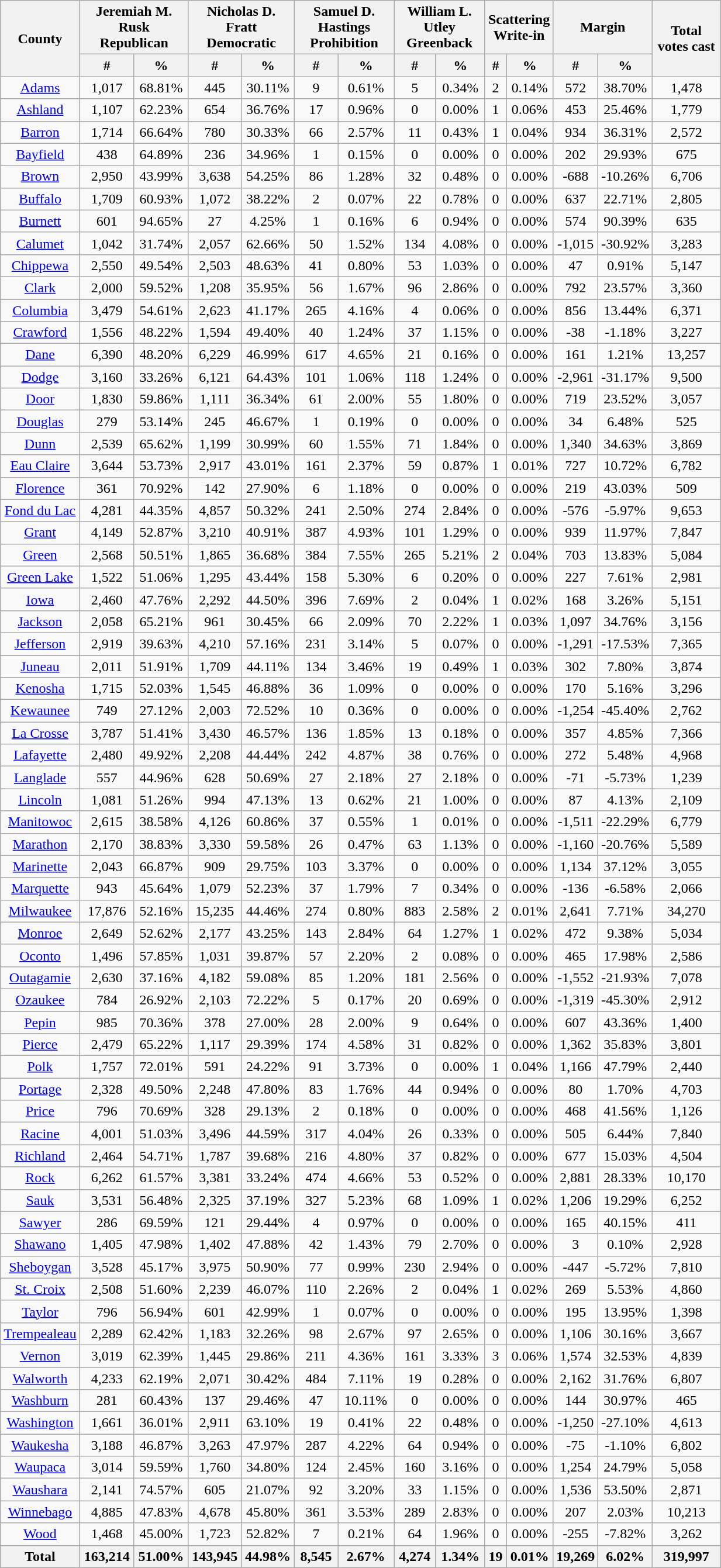<table width="65%" class="wikitable sortable" style="text-align:center">
<tr>
<th rowspan="2" style="text-align:center;">County</th>
<th colspan="2" style="text-align:center;">Jeremiah M. Rusk<br>Republican</th>
<th colspan="2" style="text-align:center;">Nicholas D. Fratt<br>Democratic</th>
<th colspan="2" style="text-align:center;">Samuel D. Hastings<br>Prohibition</th>
<th colspan="2" style="text-align:center;">William L. Utley<br>Greenback</th>
<th colspan="2" style="text-align:center;">Scattering<br>Write-in</th>
<th colspan="2" style="text-align:center;">Margin</th>
<th rowspan="2" style="text-align:center;">Total votes cast</th>
</tr>
<tr>
<th style="text-align:center;" data-sort-type="number">#</th>
<th style="text-align:center;" data-sort-type="number">%</th>
<th style="text-align:center;" data-sort-type="number">#</th>
<th style="text-align:center;" data-sort-type="number">%</th>
<th style="text-align:center;" data-sort-type="number">#</th>
<th style="text-align:center;" data-sort-type="number">%</th>
<th style="text-align:center;" data-sort-type="number">#</th>
<th style="text-align:center;" data-sort-type="number">%</th>
<th style="text-align:center;" data-sort-type="number">#</th>
<th style="text-align:center;" data-sort-type="number">%</th>
<th style="text-align:center;" data-sort-type="number">#</th>
<th style="text-align:center;" data-sort-type="number">%</th>
</tr>
<tr style="text-align:center;">
<td><a href='#'>Adams</a></td>
<td>1,017</td>
<td>68.81%</td>
<td>445</td>
<td>30.11%</td>
<td>9</td>
<td>0.61%</td>
<td>5</td>
<td>0.34%</td>
<td>2</td>
<td>0.14%</td>
<td>572</td>
<td>38.70%</td>
<td>1,478</td>
</tr>
<tr style="text-align:center;">
<td><a href='#'>Ashland</a></td>
<td>1,107</td>
<td>62.23%</td>
<td>654</td>
<td>36.76%</td>
<td>17</td>
<td>0.96%</td>
<td>0</td>
<td>0.00%</td>
<td>1</td>
<td>0.06%</td>
<td>453</td>
<td>25.46%</td>
<td>1,779</td>
</tr>
<tr style="text-align:center;">
<td><a href='#'>Barron</a></td>
<td>1,714</td>
<td>66.64%</td>
<td>780</td>
<td>30.33%</td>
<td>66</td>
<td>2.57%</td>
<td>11</td>
<td>0.43%</td>
<td>1</td>
<td>0.04%</td>
<td>934</td>
<td>36.31%</td>
<td>2,572</td>
</tr>
<tr style="text-align:center;">
<td><a href='#'>Bayfield</a></td>
<td>438</td>
<td>64.89%</td>
<td>236</td>
<td>34.96%</td>
<td>1</td>
<td>0.15%</td>
<td>0</td>
<td>0.00%</td>
<td>0</td>
<td>0.00%</td>
<td>202</td>
<td>29.93%</td>
<td>675</td>
</tr>
<tr style="text-align:center;">
<td><a href='#'>Brown</a></td>
<td>2,950</td>
<td>43.99%</td>
<td>3,638</td>
<td>54.25%</td>
<td>86</td>
<td>1.28%</td>
<td>32</td>
<td>0.48%</td>
<td>0</td>
<td>0.00%</td>
<td>-688</td>
<td>-10.26%</td>
<td>6,706</td>
</tr>
<tr style="text-align:center;">
<td><a href='#'>Buffalo</a></td>
<td>1,709</td>
<td>60.93%</td>
<td>1,072</td>
<td>38.22%</td>
<td>2</td>
<td>0.07%</td>
<td>22</td>
<td>0.78%</td>
<td>0</td>
<td>0.00%</td>
<td>637</td>
<td>22.71%</td>
<td>2,805</td>
</tr>
<tr style="text-align:center;">
<td><a href='#'>Burnett</a></td>
<td>601</td>
<td>94.65%</td>
<td>27</td>
<td>4.25%</td>
<td>1</td>
<td>0.16%</td>
<td>6</td>
<td>0.94%</td>
<td>0</td>
<td>0.00%</td>
<td>574</td>
<td>90.39%</td>
<td>635</td>
</tr>
<tr style="text-align:center;">
<td><a href='#'>Calumet</a></td>
<td>1,042</td>
<td>31.74%</td>
<td>2,057</td>
<td>62.66%</td>
<td>50</td>
<td>1.52%</td>
<td>134</td>
<td>4.08%</td>
<td>0</td>
<td>0.00%</td>
<td>-1,015</td>
<td>-30.92%</td>
<td>3,283</td>
</tr>
<tr style="text-align:center;">
<td><a href='#'>Chippewa</a></td>
<td>2,550</td>
<td>49.54%</td>
<td>2,503</td>
<td>48.63%</td>
<td>41</td>
<td>0.80%</td>
<td>53</td>
<td>1.03%</td>
<td>0</td>
<td>0.00%</td>
<td>47</td>
<td>0.91%</td>
<td>5,147</td>
</tr>
<tr style="text-align:center;">
<td><a href='#'>Clark</a></td>
<td>2,000</td>
<td>59.52%</td>
<td>1,208</td>
<td>35.95%</td>
<td>56</td>
<td>1.67%</td>
<td>96</td>
<td>2.86%</td>
<td>0</td>
<td>0.00%</td>
<td>792</td>
<td>23.57%</td>
<td>3,360</td>
</tr>
<tr style="text-align:center;">
<td><a href='#'>Columbia</a></td>
<td>3,479</td>
<td>54.61%</td>
<td>2,623</td>
<td>41.17%</td>
<td>265</td>
<td>4.16%</td>
<td>4</td>
<td>0.06%</td>
<td>0</td>
<td>0.00%</td>
<td>856</td>
<td>13.44%</td>
<td>6,371</td>
</tr>
<tr style="text-align:center;">
<td><a href='#'>Crawford</a></td>
<td>1,556</td>
<td>48.22%</td>
<td>1,594</td>
<td>49.40%</td>
<td>40</td>
<td>1.24%</td>
<td>37</td>
<td>1.15%</td>
<td>0</td>
<td>0.00%</td>
<td>-38</td>
<td>-1.18%</td>
<td>3,227</td>
</tr>
<tr style="text-align:center;">
<td><a href='#'>Dane</a></td>
<td>6,390</td>
<td>48.20%</td>
<td>6,229</td>
<td>46.99%</td>
<td>617</td>
<td>4.65%</td>
<td>21</td>
<td>0.16%</td>
<td>0</td>
<td>0.00%</td>
<td>161</td>
<td>1.21%</td>
<td>13,257</td>
</tr>
<tr style="text-align:center;">
<td><a href='#'>Dodge</a></td>
<td>3,160</td>
<td>33.26%</td>
<td>6,121</td>
<td>64.43%</td>
<td>101</td>
<td>1.06%</td>
<td>118</td>
<td>1.24%</td>
<td>0</td>
<td>0.00%</td>
<td>-2,961</td>
<td>-31.17%</td>
<td>9,500</td>
</tr>
<tr style="text-align:center;">
<td><a href='#'>Door</a></td>
<td>1,830</td>
<td>59.86%</td>
<td>1,111</td>
<td>36.34%</td>
<td>61</td>
<td>2.00%</td>
<td>55</td>
<td>1.80%</td>
<td>0</td>
<td>0.00%</td>
<td>719</td>
<td>23.52%</td>
<td>3,057</td>
</tr>
<tr style="text-align:center;">
<td><a href='#'>Douglas</a></td>
<td>279</td>
<td>53.14%</td>
<td>245</td>
<td>46.67%</td>
<td>1</td>
<td>0.19%</td>
<td>0</td>
<td>0.00%</td>
<td>0</td>
<td>0.00%</td>
<td>34</td>
<td>6.48%</td>
<td>525</td>
</tr>
<tr style="text-align:center;">
<td><a href='#'>Dunn</a></td>
<td>2,539</td>
<td>65.62%</td>
<td>1,199</td>
<td>30.99%</td>
<td>60</td>
<td>1.55%</td>
<td>71</td>
<td>1.84%</td>
<td>0</td>
<td>0.00%</td>
<td>1,340</td>
<td>34.63%</td>
<td>3,869</td>
</tr>
<tr style="text-align:center;">
<td><a href='#'>Eau Claire</a></td>
<td>3,644</td>
<td>53.73%</td>
<td>2,917</td>
<td>43.01%</td>
<td>161</td>
<td>2.37%</td>
<td>59</td>
<td>0.87%</td>
<td>1</td>
<td>0.01%</td>
<td>727</td>
<td>10.72%</td>
<td>6,782</td>
</tr>
<tr style="text-align:center;">
<td><a href='#'>Florence</a></td>
<td>361</td>
<td>70.92%</td>
<td>142</td>
<td>27.90%</td>
<td>6</td>
<td>1.18%</td>
<td>0</td>
<td>0.00%</td>
<td>0</td>
<td>0.00%</td>
<td>219</td>
<td>43.03%</td>
<td>509</td>
</tr>
<tr style="text-align:center;">
<td><a href='#'>Fond du Lac</a></td>
<td>4,281</td>
<td>44.35%</td>
<td>4,857</td>
<td>50.32%</td>
<td>241</td>
<td>2.50%</td>
<td>274</td>
<td>2.84%</td>
<td>0</td>
<td>0.00%</td>
<td>-576</td>
<td>-5.97%</td>
<td>9,653</td>
</tr>
<tr style="text-align:center;">
<td><a href='#'>Grant</a></td>
<td>4,149</td>
<td>52.87%</td>
<td>3,210</td>
<td>40.91%</td>
<td>387</td>
<td>4.93%</td>
<td>101</td>
<td>1.29%</td>
<td>0</td>
<td>0.00%</td>
<td>939</td>
<td>11.97%</td>
<td>7,847</td>
</tr>
<tr style="text-align:center;">
<td><a href='#'>Green</a></td>
<td>2,568</td>
<td>50.51%</td>
<td>1,865</td>
<td>36.68%</td>
<td>384</td>
<td>7.55%</td>
<td>265</td>
<td>5.21%</td>
<td>2</td>
<td>0.04%</td>
<td>703</td>
<td>13.83%</td>
<td>5,084</td>
</tr>
<tr style="text-align:center;">
<td><a href='#'>Green Lake</a></td>
<td>1,522</td>
<td>51.06%</td>
<td>1,295</td>
<td>43.44%</td>
<td>158</td>
<td>5.30%</td>
<td>6</td>
<td>0.20%</td>
<td>0</td>
<td>0.00%</td>
<td>227</td>
<td>7.61%</td>
<td>2,981</td>
</tr>
<tr style="text-align:center;">
<td><a href='#'>Iowa</a></td>
<td>2,460</td>
<td>47.76%</td>
<td>2,292</td>
<td>44.50%</td>
<td>396</td>
<td>7.69%</td>
<td>2</td>
<td>0.04%</td>
<td>1</td>
<td>0.02%</td>
<td>168</td>
<td>3.26%</td>
<td>5,151</td>
</tr>
<tr style="text-align:center;">
<td><a href='#'>Jackson</a></td>
<td>2,058</td>
<td>65.21%</td>
<td>961</td>
<td>30.45%</td>
<td>66</td>
<td>2.09%</td>
<td>70</td>
<td>2.22%</td>
<td>1</td>
<td>0.03%</td>
<td>1,097</td>
<td>34.76%</td>
<td>3,156</td>
</tr>
<tr style="text-align:center;">
<td><a href='#'>Jefferson</a></td>
<td>2,919</td>
<td>39.63%</td>
<td>4,210</td>
<td>57.16%</td>
<td>231</td>
<td>3.14%</td>
<td>5</td>
<td>0.07%</td>
<td>0</td>
<td>0.00%</td>
<td>-1,291</td>
<td>-17.53%</td>
<td>7,365</td>
</tr>
<tr style="text-align:center;">
<td><a href='#'>Juneau</a></td>
<td>2,011</td>
<td>51.91%</td>
<td>1,709</td>
<td>44.11%</td>
<td>134</td>
<td>3.46%</td>
<td>19</td>
<td>0.49%</td>
<td>1</td>
<td>0.03%</td>
<td>302</td>
<td>7.80%</td>
<td>3,874</td>
</tr>
<tr style="text-align:center;">
<td><a href='#'>Kenosha</a></td>
<td>1,715</td>
<td>52.03%</td>
<td>1,545</td>
<td>46.88%</td>
<td>36</td>
<td>1.09%</td>
<td>0</td>
<td>0.00%</td>
<td>0</td>
<td>0.00%</td>
<td>170</td>
<td>5.16%</td>
<td>3,296</td>
</tr>
<tr style="text-align:center;">
<td><a href='#'>Kewaunee</a></td>
<td>749</td>
<td>27.12%</td>
<td>2,003</td>
<td>72.52%</td>
<td>10</td>
<td>0.36%</td>
<td>0</td>
<td>0.00%</td>
<td>0</td>
<td>0.00%</td>
<td>-1,254</td>
<td>-45.40%</td>
<td>2,762</td>
</tr>
<tr style="text-align:center;">
<td><a href='#'>La Crosse</a></td>
<td>3,787</td>
<td>51.41%</td>
<td>3,430</td>
<td>46.57%</td>
<td>136</td>
<td>1.85%</td>
<td>13</td>
<td>0.18%</td>
<td>0</td>
<td>0.00%</td>
<td>357</td>
<td>4.85%</td>
<td>7,366</td>
</tr>
<tr style="text-align:center;">
<td><a href='#'>Lafayette</a></td>
<td>2,480</td>
<td>49.92%</td>
<td>2,208</td>
<td>44.44%</td>
<td>242</td>
<td>4.87%</td>
<td>38</td>
<td>0.76%</td>
<td>0</td>
<td>0.00%</td>
<td>272</td>
<td>5.48%</td>
<td>4,968</td>
</tr>
<tr style="text-align:center;">
<td><a href='#'>Langlade</a></td>
<td>557</td>
<td>44.96%</td>
<td>628</td>
<td>50.69%</td>
<td>27</td>
<td>2.18%</td>
<td>27</td>
<td>2.18%</td>
<td>0</td>
<td>0.00%</td>
<td>-71</td>
<td>-5.73%</td>
<td>1,239</td>
</tr>
<tr style="text-align:center;">
<td><a href='#'>Lincoln</a></td>
<td>1,081</td>
<td>51.26%</td>
<td>994</td>
<td>47.13%</td>
<td>13</td>
<td>0.62%</td>
<td>21</td>
<td>1.00%</td>
<td>0</td>
<td>0.00%</td>
<td>87</td>
<td>4.13%</td>
<td>2,109</td>
</tr>
<tr style="text-align:center;">
<td><a href='#'>Manitowoc</a></td>
<td>2,615</td>
<td>38.58%</td>
<td>4,126</td>
<td>60.86%</td>
<td>37</td>
<td>0.55%</td>
<td>1</td>
<td>0.01%</td>
<td>0</td>
<td>0.00%</td>
<td>-1,511</td>
<td>-22.29%</td>
<td>6,779</td>
</tr>
<tr style="text-align:center;">
<td><a href='#'>Marathon</a></td>
<td>2,170</td>
<td>38.83%</td>
<td>3,330</td>
<td>59.58%</td>
<td>26</td>
<td>0.47%</td>
<td>63</td>
<td>1.13%</td>
<td>0</td>
<td>0.00%</td>
<td>-1,160</td>
<td>-20.76%</td>
<td>5,589</td>
</tr>
<tr style="text-align:center;">
<td><a href='#'>Marinette</a></td>
<td>2,043</td>
<td>66.87%</td>
<td>909</td>
<td>29.75%</td>
<td>103</td>
<td>3.37%</td>
<td>0</td>
<td>0.00%</td>
<td>0</td>
<td>0.00%</td>
<td>1,134</td>
<td>37.12%</td>
<td>3,055</td>
</tr>
<tr style="text-align:center;">
<td><a href='#'>Marquette</a></td>
<td>943</td>
<td>45.64%</td>
<td>1,079</td>
<td>52.23%</td>
<td>37</td>
<td>1.79%</td>
<td>7</td>
<td>0.34%</td>
<td>0</td>
<td>0.00%</td>
<td>-136</td>
<td>-6.58%</td>
<td>2,066</td>
</tr>
<tr style="text-align:center;">
<td><a href='#'>Milwaukee</a></td>
<td>17,876</td>
<td>52.16%</td>
<td>15,235</td>
<td>44.46%</td>
<td>274</td>
<td>0.80%</td>
<td>883</td>
<td>2.58%</td>
<td>2</td>
<td>0.01%</td>
<td>2,641</td>
<td>7.71%</td>
<td>34,270</td>
</tr>
<tr style="text-align:center;">
<td><a href='#'>Monroe</a></td>
<td>2,649</td>
<td>52.62%</td>
<td>2,177</td>
<td>43.25%</td>
<td>143</td>
<td>2.84%</td>
<td>64</td>
<td>1.27%</td>
<td>1</td>
<td>0.02%</td>
<td>472</td>
<td>9.38%</td>
<td>5,034</td>
</tr>
<tr style="text-align:center;">
<td><a href='#'>Oconto</a></td>
<td>1,496</td>
<td>57.85%</td>
<td>1,031</td>
<td>39.87%</td>
<td>57</td>
<td>2.20%</td>
<td>2</td>
<td>0.08%</td>
<td>0</td>
<td>0.00%</td>
<td>465</td>
<td>17.98%</td>
<td>2,586</td>
</tr>
<tr style="text-align:center;">
<td><a href='#'>Outagamie</a></td>
<td>2,630</td>
<td>37.16%</td>
<td>4,182</td>
<td>59.08%</td>
<td>85</td>
<td>1.20%</td>
<td>181</td>
<td>2.56%</td>
<td>0</td>
<td>0.00%</td>
<td>-1,552</td>
<td>-21.93%</td>
<td>7,078</td>
</tr>
<tr style="text-align:center;">
<td><a href='#'>Ozaukee</a></td>
<td>784</td>
<td>26.92%</td>
<td>2,103</td>
<td>72.22%</td>
<td>5</td>
<td>0.17%</td>
<td>20</td>
<td>0.69%</td>
<td>0</td>
<td>0.00%</td>
<td>-1,319</td>
<td>-45.30%</td>
<td>2,912</td>
</tr>
<tr style="text-align:center;">
<td><a href='#'>Pepin</a></td>
<td>985</td>
<td>70.36%</td>
<td>378</td>
<td>27.00%</td>
<td>28</td>
<td>2.00%</td>
<td>9</td>
<td>0.64%</td>
<td>0</td>
<td>0.00%</td>
<td>607</td>
<td>43.36%</td>
<td>1,400</td>
</tr>
<tr style="text-align:center;">
<td><a href='#'>Pierce</a></td>
<td>2,479</td>
<td>65.22%</td>
<td>1,117</td>
<td>29.39%</td>
<td>174</td>
<td>4.58%</td>
<td>31</td>
<td>0.82%</td>
<td>0</td>
<td>0.00%</td>
<td>1,362</td>
<td>35.83%</td>
<td>3,801</td>
</tr>
<tr style="text-align:center;">
<td><a href='#'>Polk</a></td>
<td>1,757</td>
<td>72.01%</td>
<td>591</td>
<td>24.22%</td>
<td>91</td>
<td>3.73%</td>
<td>0</td>
<td>0.00%</td>
<td>1</td>
<td>0.04%</td>
<td>1,166</td>
<td>47.79%</td>
<td>2,440</td>
</tr>
<tr style="text-align:center;">
<td><a href='#'>Portage</a></td>
<td>2,328</td>
<td>49.50%</td>
<td>2,248</td>
<td>47.80%</td>
<td>83</td>
<td>1.76%</td>
<td>44</td>
<td>0.94%</td>
<td>0</td>
<td>0.00%</td>
<td>80</td>
<td>1.70%</td>
<td>4,703</td>
</tr>
<tr style="text-align:center;">
<td><a href='#'>Price</a></td>
<td>796</td>
<td>70.69%</td>
<td>328</td>
<td>29.13%</td>
<td>2</td>
<td>0.18%</td>
<td>0</td>
<td>0.00%</td>
<td>0</td>
<td>0.00%</td>
<td>468</td>
<td>41.56%</td>
<td>1,126</td>
</tr>
<tr style="text-align:center;">
<td><a href='#'>Racine</a></td>
<td>4,001</td>
<td>51.03%</td>
<td>3,496</td>
<td>44.59%</td>
<td>317</td>
<td>4.04%</td>
<td>26</td>
<td>0.33%</td>
<td>0</td>
<td>0.00%</td>
<td>505</td>
<td>6.44%</td>
<td>7,840</td>
</tr>
<tr style="text-align:center;">
<td><a href='#'>Richland</a></td>
<td>2,464</td>
<td>54.71%</td>
<td>1,787</td>
<td>39.68%</td>
<td>216</td>
<td>4.80%</td>
<td>37</td>
<td>0.82%</td>
<td>0</td>
<td>0.00%</td>
<td>677</td>
<td>15.03%</td>
<td>4,504</td>
</tr>
<tr style="text-align:center;">
<td><a href='#'>Rock</a></td>
<td>6,262</td>
<td>61.57%</td>
<td>3,381</td>
<td>33.24%</td>
<td>474</td>
<td>4.66%</td>
<td>53</td>
<td>0.52%</td>
<td>0</td>
<td>0.00%</td>
<td>2,881</td>
<td>28.33%</td>
<td>10,170</td>
</tr>
<tr style="text-align:center;">
<td><a href='#'>Sauk</a></td>
<td>3,531</td>
<td>56.48%</td>
<td>2,325</td>
<td>37.19%</td>
<td>327</td>
<td>5.23%</td>
<td>68</td>
<td>1.09%</td>
<td>1</td>
<td>0.02%</td>
<td>1,206</td>
<td>19.29%</td>
<td>6,252</td>
</tr>
<tr style="text-align:center;">
<td><a href='#'>Sawyer</a></td>
<td>286</td>
<td>69.59%</td>
<td>121</td>
<td>29.44%</td>
<td>4</td>
<td>0.97%</td>
<td>0</td>
<td>0.00%</td>
<td>0</td>
<td>0.00%</td>
<td>165</td>
<td>40.15%</td>
<td>411</td>
</tr>
<tr style="text-align:center;">
<td><a href='#'>Shawano</a></td>
<td>1,405</td>
<td>47.98%</td>
<td>1,402</td>
<td>47.88%</td>
<td>42</td>
<td>1.43%</td>
<td>79</td>
<td>2.70%</td>
<td>0</td>
<td>0.00%</td>
<td>3</td>
<td>0.10%</td>
<td>2,928</td>
</tr>
<tr style="text-align:center;">
<td><a href='#'>Sheboygan</a></td>
<td>3,528</td>
<td>45.17%</td>
<td>3,975</td>
<td>50.90%</td>
<td>77</td>
<td>0.99%</td>
<td>230</td>
<td>2.94%</td>
<td>0</td>
<td>0.00%</td>
<td>-447</td>
<td>-5.72%</td>
<td>7,810</td>
</tr>
<tr style="text-align:center;">
<td><a href='#'>St. Croix</a></td>
<td>2,508</td>
<td>51.60%</td>
<td>2,239</td>
<td>46.07%</td>
<td>110</td>
<td>2.26%</td>
<td>2</td>
<td>0.04%</td>
<td>1</td>
<td>0.02%</td>
<td>269</td>
<td>5.53%</td>
<td>4,860</td>
</tr>
<tr style="text-align:center;">
<td><a href='#'>Taylor</a></td>
<td>796</td>
<td>56.94%</td>
<td>601</td>
<td>42.99%</td>
<td>1</td>
<td>0.07%</td>
<td>0</td>
<td>0.00%</td>
<td>0</td>
<td>0.00%</td>
<td>195</td>
<td>13.95%</td>
<td>1,398</td>
</tr>
<tr style="text-align:center;">
<td><a href='#'>Trempealeau</a></td>
<td>2,289</td>
<td>62.42%</td>
<td>1,183</td>
<td>32.26%</td>
<td>98</td>
<td>2.67%</td>
<td>97</td>
<td>2.65%</td>
<td>0</td>
<td>0.00%</td>
<td>1,106</td>
<td>30.16%</td>
<td>3,667</td>
</tr>
<tr style="text-align:center;">
<td><a href='#'>Vernon</a></td>
<td>3,019</td>
<td>62.39%</td>
<td>1,445</td>
<td>29.86%</td>
<td>211</td>
<td>4.36%</td>
<td>161</td>
<td>3.33%</td>
<td>3</td>
<td>0.06%</td>
<td>1,574</td>
<td>32.53%</td>
<td>4,839</td>
</tr>
<tr style="text-align:center;">
<td><a href='#'>Walworth</a></td>
<td>4,233</td>
<td>62.19%</td>
<td>2,071</td>
<td>30.42%</td>
<td>484</td>
<td>7.11%</td>
<td>19</td>
<td>0.28%</td>
<td>0</td>
<td>0.00%</td>
<td>2,162</td>
<td>31.76%</td>
<td>6,807</td>
</tr>
<tr style="text-align:center;">
<td><a href='#'>Washburn</a></td>
<td>281</td>
<td>60.43%</td>
<td>137</td>
<td>29.46%</td>
<td>47</td>
<td>10.11%</td>
<td>0</td>
<td>0.00%</td>
<td>0</td>
<td>0.00%</td>
<td>144</td>
<td>30.97%</td>
<td>465</td>
</tr>
<tr style="text-align:center;">
<td><a href='#'>Washington</a></td>
<td>1,661</td>
<td>36.01%</td>
<td>2,911</td>
<td>63.10%</td>
<td>19</td>
<td>0.41%</td>
<td>22</td>
<td>0.48%</td>
<td>0</td>
<td>0.00%</td>
<td>-1,250</td>
<td>-27.10%</td>
<td>4,613</td>
</tr>
<tr style="text-align:center;">
<td><a href='#'>Waukesha</a></td>
<td>3,188</td>
<td>46.87%</td>
<td>3,263</td>
<td>47.97%</td>
<td>287</td>
<td>4.22%</td>
<td>64</td>
<td>0.94%</td>
<td>0</td>
<td>0.00%</td>
<td>-75</td>
<td>-1.10%</td>
<td>6,802</td>
</tr>
<tr style="text-align:center;">
<td><a href='#'>Waupaca</a></td>
<td>3,014</td>
<td>59.59%</td>
<td>1,760</td>
<td>34.80%</td>
<td>124</td>
<td>2.45%</td>
<td>160</td>
<td>3.16%</td>
<td>0</td>
<td>0.00%</td>
<td>1,254</td>
<td>24.79%</td>
<td>5,058</td>
</tr>
<tr style="text-align:center;">
<td><a href='#'>Waushara</a></td>
<td>2,141</td>
<td>74.57%</td>
<td>605</td>
<td>21.07%</td>
<td>92</td>
<td>3.20%</td>
<td>33</td>
<td>1.15%</td>
<td>0</td>
<td>0.00%</td>
<td>1,536</td>
<td>53.50%</td>
<td>2,871</td>
</tr>
<tr style="text-align:center;">
<td><a href='#'>Winnebago</a></td>
<td>4,885</td>
<td>47.83%</td>
<td>4,678</td>
<td>45.80%</td>
<td>361</td>
<td>3.53%</td>
<td>289</td>
<td>2.83%</td>
<td>0</td>
<td>0.00%</td>
<td>207</td>
<td>2.03%</td>
<td>10,213</td>
</tr>
<tr style="text-align:center;">
<td><a href='#'>Wood</a></td>
<td>1,468</td>
<td>45.00%</td>
<td>1,723</td>
<td>52.82%</td>
<td>7</td>
<td>0.21%</td>
<td>64</td>
<td>1.96%</td>
<td>0</td>
<td>0.00%</td>
<td>-255</td>
<td>-7.82%</td>
<td>3,262</td>
</tr>
<tr>
<th>Total</th>
<th>163,214</th>
<th>51.00%</th>
<th>143,945</th>
<th>44.98%</th>
<th>8,545</th>
<th>2.67%</th>
<th>4,274</th>
<th>1.34%</th>
<th>19</th>
<th>0.01%</th>
<th>19,269</th>
<th>6.02%</th>
<th>319,997</th>
</tr>
</table>
